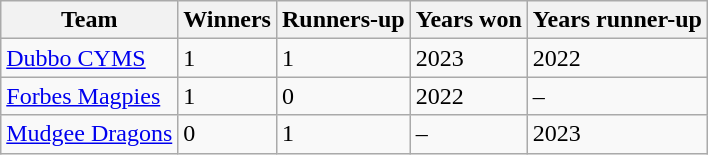<table class="wikitable sortable">
<tr>
<th>Team</th>
<th>Winners</th>
<th>Runners-up</th>
<th>Years won</th>
<th>Years runner-up</th>
</tr>
<tr>
<td> <a href='#'>Dubbo CYMS</a></td>
<td>1</td>
<td>1</td>
<td>2023</td>
<td>2022</td>
</tr>
<tr>
<td> <a href='#'>Forbes Magpies</a></td>
<td>1</td>
<td>0</td>
<td>2022</td>
<td>–</td>
</tr>
<tr>
<td> <a href='#'>Mudgee Dragons</a></td>
<td>0</td>
<td>1</td>
<td>–</td>
<td>2023</td>
</tr>
</table>
